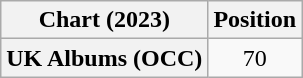<table class="wikitable plainrowheaders" style="text-align:center">
<tr>
<th scope="col">Chart (2023)</th>
<th scope="col">Position</th>
</tr>
<tr>
<th scope="row">UK Albums (OCC)</th>
<td>70</td>
</tr>
</table>
